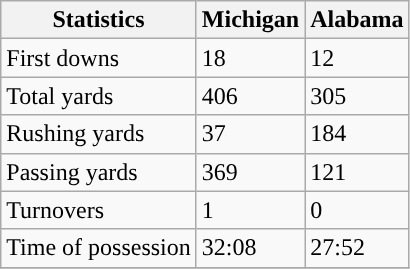<table class="wikitable" style="float: left;">
<tr>
<th>Statistics</th>
<th>Michigan</th>
<th>Alabama</th>
</tr>
<tr>
<td>First downs</td>
<td>18</td>
<td>12</td>
</tr>
<tr>
<td>Total yards</td>
<td>406</td>
<td>305</td>
</tr>
<tr>
<td>Rushing yards</td>
<td>37</td>
<td>184</td>
</tr>
<tr>
<td>Passing yards</td>
<td>369</td>
<td>121</td>
</tr>
<tr>
<td>Turnovers</td>
<td>1</td>
<td>0</td>
</tr>
<tr>
<td>Time of possession</td>
<td>32:08</td>
<td>27:52</td>
</tr>
<tr>
</tr>
</table>
